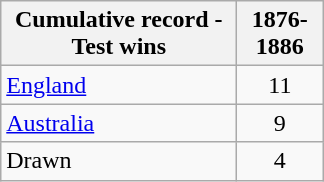<table class="wikitable" style="text-align:center;">
<tr>
<th width="150">Cumulative record - Test wins</th>
<th width="50">1876-1886</th>
</tr>
<tr>
<td style="text-align:left;"><a href='#'>England</a></td>
<td>11</td>
</tr>
<tr>
<td style="text-align:left;"><a href='#'>Australia</a></td>
<td>9</td>
</tr>
<tr>
<td style="text-align:left;">Drawn</td>
<td>4</td>
</tr>
</table>
